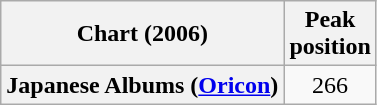<table class="wikitable sortable plainrowheaders" style="text-align:center">
<tr>
<th scope="col">Chart (2006)</th>
<th scope="col">Peak<br>position</th>
</tr>
<tr>
<th scope="row">Japanese Albums (<a href='#'>Oricon</a>)</th>
<td>266</td>
</tr>
</table>
